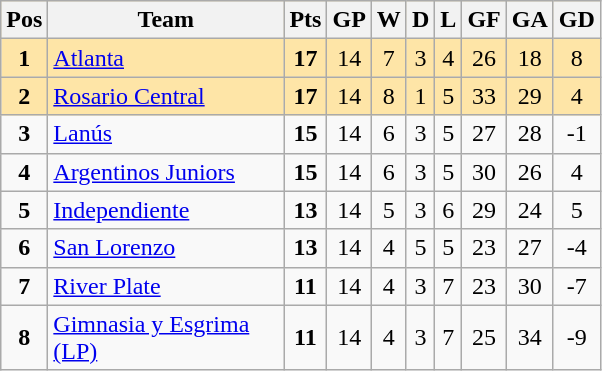<table class="wikitable sortable" style="text-align: center;">
<tr style="background:#FEE5A7;">
<th>Pos</th>
<th width="150">Team</th>
<th>Pts</th>
<th>GP</th>
<th>W</th>
<th>D</th>
<th>L</th>
<th>GF</th>
<th>GA</th>
<th>GD</th>
</tr>
<tr style="background: #FEE5A7;">
<td><strong>1</strong></td>
<td align="left"><a href='#'>Atlanta</a></td>
<td><strong>17</strong></td>
<td>14</td>
<td>7</td>
<td>3</td>
<td>4</td>
<td>26</td>
<td>18</td>
<td>8</td>
</tr>
<tr style="background: #FEE5A7;">
<td><strong>2</strong></td>
<td align="left"><a href='#'>Rosario Central</a></td>
<td><strong>17</strong></td>
<td>14</td>
<td>8</td>
<td>1</td>
<td>5</td>
<td>33</td>
<td>29</td>
<td>4</td>
</tr>
<tr>
<td><strong>3</strong></td>
<td align="left"><a href='#'>Lanús</a></td>
<td><strong>15</strong></td>
<td>14</td>
<td>6</td>
<td>3</td>
<td>5</td>
<td>27</td>
<td>28</td>
<td>-1</td>
</tr>
<tr>
<td><strong>4</strong></td>
<td align="left"><a href='#'>Argentinos Juniors</a></td>
<td><strong>15</strong></td>
<td>14</td>
<td>6</td>
<td>3</td>
<td>5</td>
<td>30</td>
<td>26</td>
<td>4</td>
</tr>
<tr>
<td><strong>5</strong></td>
<td align="left"><a href='#'>Independiente</a></td>
<td><strong>13</strong></td>
<td>14</td>
<td>5</td>
<td>3</td>
<td>6</td>
<td>29</td>
<td>24</td>
<td>5</td>
</tr>
<tr>
<td><strong>6</strong></td>
<td align="left"><a href='#'>San Lorenzo</a></td>
<td><strong>13</strong></td>
<td>14</td>
<td>4</td>
<td>5</td>
<td>5</td>
<td>23</td>
<td>27</td>
<td>-4</td>
</tr>
<tr>
<td><strong>7</strong></td>
<td align="left"><a href='#'>River Plate</a></td>
<td><strong>11</strong></td>
<td>14</td>
<td>4</td>
<td>3</td>
<td>7</td>
<td>23</td>
<td>30</td>
<td>-7</td>
</tr>
<tr>
<td><strong>8</strong></td>
<td align="left"><a href='#'>Gimnasia y Esgrima (LP)</a></td>
<td><strong>11</strong></td>
<td>14</td>
<td>4</td>
<td>3</td>
<td>7</td>
<td>25</td>
<td>34</td>
<td>-9</td>
</tr>
</table>
